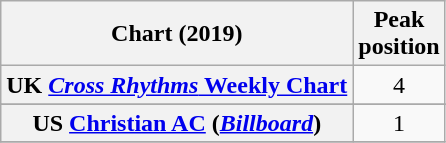<table class="wikitable sortable plainrowheaders" style="text-align:center">
<tr>
<th scope="col">Chart (2019)</th>
<th scope="col">Peak<br>position</th>
</tr>
<tr>
<th scope="row">UK <a href='#'><em> Cross Rhythms</em> Weekly Chart</a></th>
<td>4</td>
</tr>
<tr>
</tr>
<tr>
</tr>
<tr>
<th scope="row">US <a href='#'>Christian AC</a> (<em><a href='#'>Billboard</a></em>)</th>
<td>1</td>
</tr>
<tr>
</tr>
</table>
